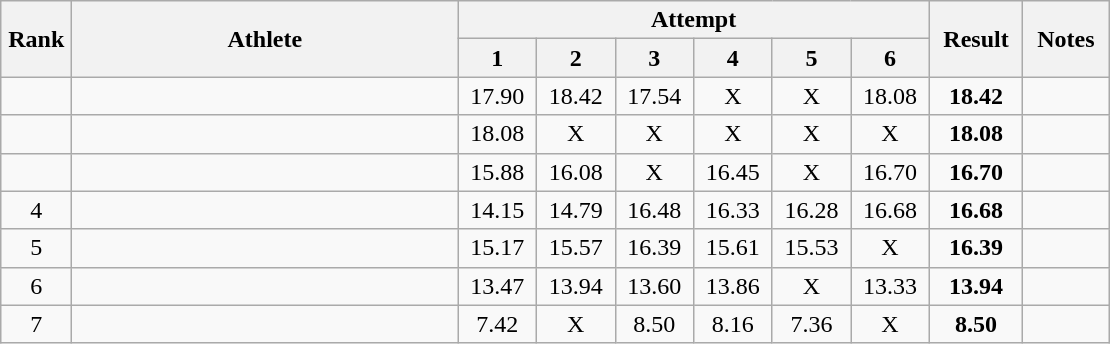<table class="wikitable" style="text-align:center">
<tr>
<th rowspan=2 width=40>Rank</th>
<th rowspan=2 width=250>Athlete</th>
<th colspan=6>Attempt</th>
<th rowspan=2 width=55>Result</th>
<th rowspan=2 width=50>Notes</th>
</tr>
<tr>
<th width=45>1</th>
<th width=45>2</th>
<th width=45>3</th>
<th width=45>4</th>
<th width=45>5</th>
<th width=45>6</th>
</tr>
<tr>
<td></td>
<td align=left></td>
<td>17.90</td>
<td>18.42</td>
<td>17.54</td>
<td>X</td>
<td>X</td>
<td>18.08</td>
<td><strong>18.42</strong></td>
<td></td>
</tr>
<tr>
<td></td>
<td align=left></td>
<td>18.08</td>
<td>X</td>
<td>X</td>
<td>X</td>
<td>X</td>
<td>X</td>
<td><strong>18.08</strong></td>
<td></td>
</tr>
<tr>
<td></td>
<td align=left></td>
<td>15.88</td>
<td>16.08</td>
<td>X</td>
<td>16.45</td>
<td>X</td>
<td>16.70</td>
<td><strong>16.70</strong></td>
<td></td>
</tr>
<tr>
<td>4</td>
<td align=left></td>
<td>14.15</td>
<td>14.79</td>
<td>16.48</td>
<td>16.33</td>
<td>16.28</td>
<td>16.68</td>
<td><strong>16.68</strong></td>
<td></td>
</tr>
<tr>
<td>5</td>
<td align=left></td>
<td>15.17</td>
<td>15.57</td>
<td>16.39</td>
<td>15.61</td>
<td>15.53</td>
<td>X</td>
<td><strong>16.39</strong></td>
<td></td>
</tr>
<tr>
<td>6</td>
<td align=left></td>
<td>13.47</td>
<td>13.94</td>
<td>13.60</td>
<td>13.86</td>
<td>X</td>
<td>13.33</td>
<td><strong>13.94</strong></td>
<td></td>
</tr>
<tr>
<td>7</td>
<td align=left></td>
<td>7.42</td>
<td>X</td>
<td>8.50</td>
<td>8.16</td>
<td>7.36</td>
<td>X</td>
<td><strong>8.50</strong></td>
<td></td>
</tr>
</table>
